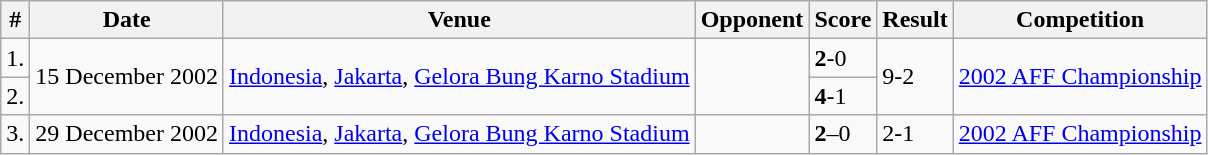<table class="wikitable collapsible collapsed">
<tr>
<th>#</th>
<th>Date</th>
<th>Venue</th>
<th>Opponent</th>
<th>Score</th>
<th>Result</th>
<th>Competition</th>
</tr>
<tr>
<td>1.</td>
<td rowspan="2">15 December 2002</td>
<td rowspan="2"><a href='#'>Indonesia</a>, <a href='#'>Jakarta</a>, <a href='#'>Gelora Bung Karno Stadium</a></td>
<td rowspan="2"></td>
<td><strong>2</strong>-0</td>
<td rowspan="2">9-2</td>
<td rowspan="2"><a href='#'>2002 AFF Championship</a></td>
</tr>
<tr>
<td>2.</td>
<td><strong>4</strong>-1</td>
</tr>
<tr>
<td>3.</td>
<td>29 December 2002</td>
<td><a href='#'>Indonesia</a>, <a href='#'>Jakarta</a>, <a href='#'>Gelora Bung Karno Stadium</a></td>
<td></td>
<td><strong>2</strong>–0</td>
<td>2-1</td>
<td><a href='#'>2002 AFF Championship</a></td>
</tr>
</table>
